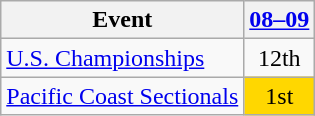<table class="wikitable" style="text-align:center">
<tr>
<th>Event</th>
<th><a href='#'>08–09</a></th>
</tr>
<tr>
<td align=left><a href='#'>U.S. Championships</a></td>
<td>12th</td>
</tr>
<tr>
<td align=left><a href='#'>Pacific Coast Sectionals</a></td>
<td bgcolor=gold>1st</td>
</tr>
</table>
